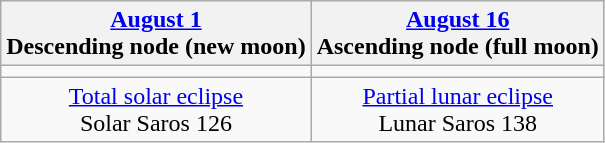<table class="wikitable">
<tr>
<th><a href='#'>August 1</a><br>Descending node (new moon)<br></th>
<th><a href='#'>August 16</a><br>Ascending node (full moon)<br></th>
</tr>
<tr>
<td></td>
<td></td>
</tr>
<tr align=center>
<td><a href='#'>Total solar eclipse</a><br>Solar Saros 126</td>
<td><a href='#'>Partial lunar eclipse</a><br>Lunar Saros 138</td>
</tr>
</table>
